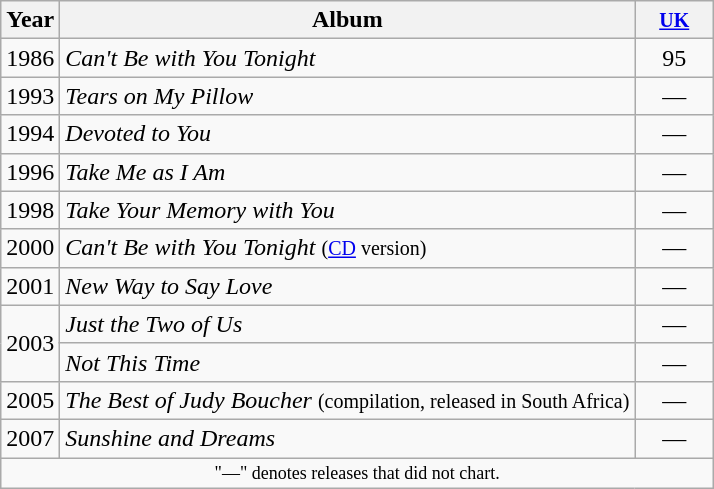<table class="wikitable">
<tr>
<th>Year</th>
<th>Album</th>
<th style="width:45px;"><small><a href='#'>UK</a></small><br></th>
</tr>
<tr>
<td rowspan="1">1986</td>
<td><em>Can't Be with You Tonight</em></td>
<td align=center>95</td>
</tr>
<tr>
<td rowspan="1">1993</td>
<td><em>Tears on My Pillow</em></td>
<td align=center>—</td>
</tr>
<tr>
<td rowspan="1">1994</td>
<td><em>Devoted to You</em></td>
<td align=center>—</td>
</tr>
<tr>
<td rowspan="1">1996</td>
<td><em>Take Me as I Am</em></td>
<td align=center>—</td>
</tr>
<tr>
<td rowspan="1">1998</td>
<td><em>Take Your Memory with You</em></td>
<td align=center>—</td>
</tr>
<tr>
<td rowspan="1">2000</td>
<td><em>Can't Be with You Tonight</em> <small>(<a href='#'>CD</a> version)</small></td>
<td align=center>—</td>
</tr>
<tr>
<td rowspan="1">2001</td>
<td><em>New Way to Say Love</em></td>
<td align=center>—</td>
</tr>
<tr>
<td rowspan="2">2003</td>
<td><em>Just the Two of Us</em></td>
<td align=center>—</td>
</tr>
<tr>
<td><em>Not This Time</em></td>
<td align=center>—</td>
</tr>
<tr>
<td rowspan="1">2005</td>
<td><em>The Best of Judy Boucher</em> <small>(compilation, released in South Africa)</small></td>
<td align=center>—</td>
</tr>
<tr>
<td rowspan="1">2007</td>
<td><em>Sunshine and Dreams</em></td>
<td align=center>—</td>
</tr>
<tr>
<td colspan="7" style="text-align:center; font-size:9pt;">"—" denotes releases that did not chart.</td>
</tr>
</table>
